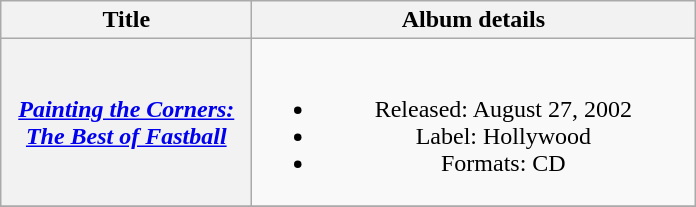<table class="wikitable plainrowheaders" style="text-align:center;">
<tr>
<th scope="col" style="width:10em;">Title</th>
<th scope="col" style="width:18em;">Album details</th>
</tr>
<tr>
<th scope="row"><em><a href='#'>Painting the Corners: The Best of Fastball</a></em></th>
<td><br><ul><li>Released: August 27, 2002</li><li>Label: Hollywood</li><li>Formats: CD</li></ul></td>
</tr>
<tr>
</tr>
</table>
